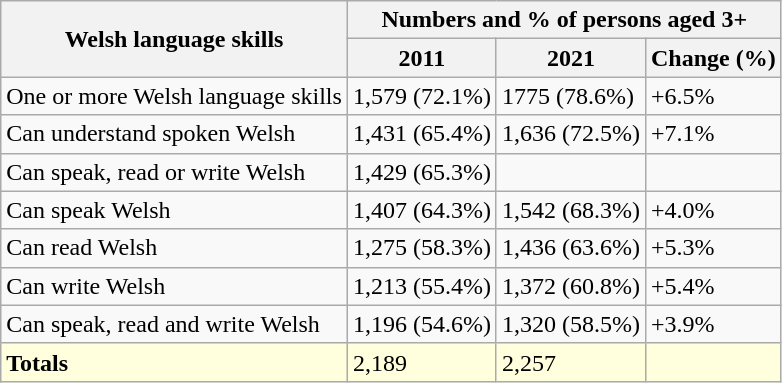<table class="wikitable">
<tr>
<th rowspan=2>Welsh language skills</th>
<th colspan=3>Numbers and % of persons aged 3+</th>
</tr>
<tr>
<th>2011</th>
<th>2021</th>
<th>Change (%)</th>
</tr>
<tr>
<td>One or more Welsh language skills</td>
<td>1,579 (72.1%)</td>
<td>1775 (78.6%)</td>
<td>+6.5%</td>
</tr>
<tr>
<td>Can understand spoken Welsh</td>
<td>1,431 (65.4%)</td>
<td>1,636 (72.5%)</td>
<td>+7.1%</td>
</tr>
<tr>
<td>Can speak, read or write Welsh</td>
<td>1,429 (65.3%)</td>
<td></td>
<td></td>
</tr>
<tr>
<td>Can speak Welsh</td>
<td>1,407 (64.3%)</td>
<td>1,542 (68.3%)</td>
<td>+4.0%</td>
</tr>
<tr>
<td>Can read Welsh</td>
<td>1,275 (58.3%)</td>
<td>1,436 (63.6%)</td>
<td>+5.3%</td>
</tr>
<tr>
<td>Can write Welsh</td>
<td>1,213 (55.4%)</td>
<td>1,372 (60.8%)</td>
<td>+5.4%</td>
</tr>
<tr>
<td>Can speak, read and write Welsh</td>
<td>1,196 (54.6%)</td>
<td>1,320 (58.5%)</td>
<td>+3.9%</td>
</tr>
<tr style="background:#ffffdd;">
<td><strong>Totals</strong></td>
<td>2,189</td>
<td>2,257</td>
<td></td>
</tr>
</table>
